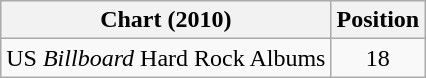<table class="wikitable sortable plainrowheaders">
<tr>
<th>Chart (2010)</th>
<th>Position</th>
</tr>
<tr>
<td>US <em>Billboard</em> Hard Rock Albums</td>
<td style="text-align:center;">18</td>
</tr>
</table>
